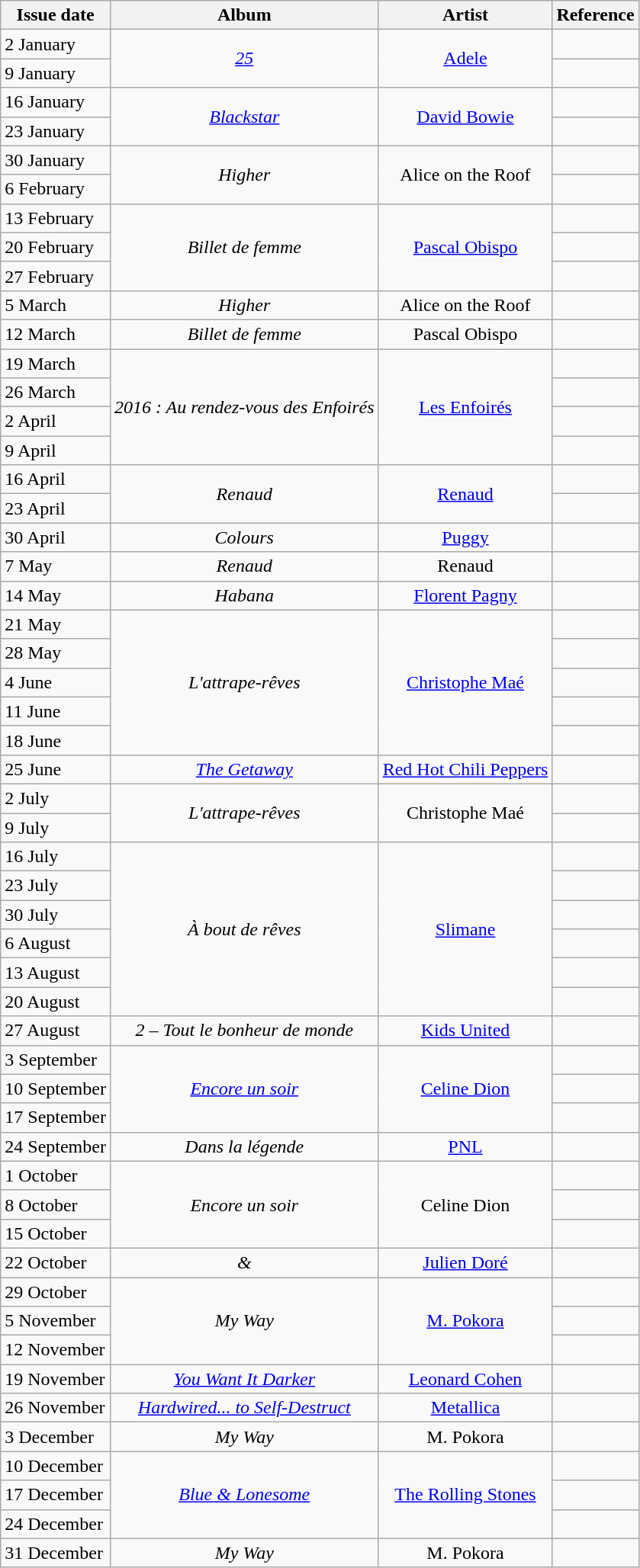<table class="wikitable">
<tr>
<th>Issue date</th>
<th>Album</th>
<th>Artist</th>
<th>Reference</th>
</tr>
<tr>
<td>2 January</td>
<td align="center" rowspan="2"><em><a href='#'>25</a></em></td>
<td align="center" rowspan="2"><a href='#'>Adele</a></td>
<td align="center"></td>
</tr>
<tr>
<td>9 January</td>
<td align="center"></td>
</tr>
<tr>
<td>16 January</td>
<td align="center" rowspan="2"><em><a href='#'>Blackstar</a></em></td>
<td align="center" rowspan="2"><a href='#'>David Bowie</a></td>
<td align="center"></td>
</tr>
<tr>
<td>23 January</td>
<td align="center"></td>
</tr>
<tr>
<td>30 January</td>
<td align="center" rowspan="2"><em>Higher</em></td>
<td align="center" rowspan="2">Alice on the Roof</td>
<td align="center"></td>
</tr>
<tr>
<td>6 February</td>
<td align="center"></td>
</tr>
<tr>
<td>13 February</td>
<td align="center" rowspan="3"><em>Billet de femme</em></td>
<td align="center" rowspan="3"><a href='#'>Pascal Obispo</a></td>
<td align="center"></td>
</tr>
<tr>
<td>20 February</td>
<td align="center"></td>
</tr>
<tr>
<td>27 February</td>
<td align="center"></td>
</tr>
<tr>
<td>5 March</td>
<td align="center"><em>Higher</em></td>
<td align="center">Alice on the Roof</td>
<td align="center"></td>
</tr>
<tr>
<td>12 March</td>
<td align="center"><em>Billet de femme</em></td>
<td align="center">Pascal Obispo</td>
<td align="center"></td>
</tr>
<tr>
<td>19 March</td>
<td align="center" rowspan="4"><em>2016 : Au rendez-vous des Enfoirés</em></td>
<td align="center" rowspan="4"><a href='#'>Les Enfoirés</a></td>
<td align="center"></td>
</tr>
<tr>
<td>26 March</td>
<td align="center"></td>
</tr>
<tr>
<td>2 April</td>
<td align="center"></td>
</tr>
<tr>
<td>9 April</td>
<td align="center"></td>
</tr>
<tr>
<td>16 April</td>
<td align="center" rowspan="2"><em>Renaud</em></td>
<td align="center" rowspan="2"><a href='#'>Renaud</a></td>
<td align="center"></td>
</tr>
<tr>
<td>23 April</td>
<td align="center"></td>
</tr>
<tr>
<td>30 April</td>
<td align="center"><em>Colours</em></td>
<td align="center"><a href='#'>Puggy</a></td>
<td align="center"></td>
</tr>
<tr>
<td>7 May</td>
<td align="center"><em>Renaud</em></td>
<td align="center">Renaud</td>
<td align="center"></td>
</tr>
<tr>
<td>14 May</td>
<td align="center"><em>Habana</em></td>
<td align="center"><a href='#'>Florent Pagny</a></td>
<td align="center"></td>
</tr>
<tr>
<td>21 May</td>
<td align="center" rowspan="5"><em>L'attrape-rêves</em></td>
<td align="center" rowspan="5"><a href='#'>Christophe Maé</a></td>
<td align="center"></td>
</tr>
<tr>
<td>28 May</td>
<td align="center"></td>
</tr>
<tr>
<td>4 June</td>
<td align="center"></td>
</tr>
<tr>
<td>11 June</td>
<td align="center"></td>
</tr>
<tr>
<td>18 June</td>
<td align="center"></td>
</tr>
<tr>
<td>25 June</td>
<td align="center"><em><a href='#'>The Getaway</a></em></td>
<td align="center"><a href='#'>Red Hot Chili Peppers</a></td>
<td align="center"></td>
</tr>
<tr>
<td>2 July</td>
<td align="center" rowspan="2"><em>L'attrape-rêves</em></td>
<td align="center" rowspan="2">Christophe Maé</td>
<td align="center"></td>
</tr>
<tr>
<td>9 July</td>
<td align="center"></td>
</tr>
<tr>
<td>16 July</td>
<td align="center" rowspan="6"><em>À bout de rêves</em></td>
<td align="center" rowspan="6"><a href='#'>Slimane</a></td>
<td align="center"></td>
</tr>
<tr>
<td>23 July</td>
<td align="center"></td>
</tr>
<tr>
<td>30 July</td>
<td align="center"></td>
</tr>
<tr>
<td>6 August</td>
<td align="center"></td>
</tr>
<tr>
<td>13 August</td>
<td align="center"></td>
</tr>
<tr>
<td>20 August</td>
<td align="center"></td>
</tr>
<tr>
<td>27 August</td>
<td align="center"><em>2 – Tout le bonheur de monde</em></td>
<td align="center"><a href='#'>Kids United</a></td>
<td align="center"></td>
</tr>
<tr>
<td>3 September</td>
<td align="center" rowspan="3"><em><a href='#'>Encore un soir</a></em></td>
<td align="center" rowspan="3"><a href='#'>Celine Dion</a></td>
<td align="center"></td>
</tr>
<tr>
<td>10 September</td>
<td align="center"></td>
</tr>
<tr>
<td>17 September</td>
<td align="center"></td>
</tr>
<tr>
<td>24 September</td>
<td align="center"><em>Dans la légende</em></td>
<td align="center"><a href='#'>PNL</a></td>
<td align="center"></td>
</tr>
<tr>
<td>1 October</td>
<td align="center" rowspan="3"><em>Encore un soir</em></td>
<td align="center" rowspan="3">Celine Dion</td>
<td align="center"></td>
</tr>
<tr>
<td>8 October</td>
<td align="center"></td>
</tr>
<tr>
<td>15 October</td>
<td align="center"></td>
</tr>
<tr>
<td>22 October</td>
<td align="center"><em>&</em></td>
<td align="center"><a href='#'>Julien Doré</a></td>
<td align="center"></td>
</tr>
<tr>
<td>29 October</td>
<td align="center" rowspan="3"><em>My Way</em></td>
<td align="center" rowspan="3"><a href='#'>M. Pokora</a></td>
<td align="center"></td>
</tr>
<tr>
<td>5 November</td>
<td align="center"></td>
</tr>
<tr>
<td>12 November</td>
<td align="center"></td>
</tr>
<tr>
<td>19 November</td>
<td align="center"><em><a href='#'>You Want It Darker</a></em></td>
<td align="center"><a href='#'>Leonard Cohen</a></td>
<td align="center"></td>
</tr>
<tr>
<td>26 November</td>
<td align="center"><em><a href='#'>Hardwired... to Self-Destruct</a></em></td>
<td align="center"><a href='#'>Metallica</a></td>
<td align="center"></td>
</tr>
<tr>
<td>3 December</td>
<td align="center"><em>My Way</em></td>
<td align="center">M. Pokora</td>
<td align="center"></td>
</tr>
<tr>
<td>10 December</td>
<td align="center" rowspan="3"><em><a href='#'>Blue & Lonesome</a></em></td>
<td align="center" rowspan="3"><a href='#'>The Rolling Stones</a></td>
<td align="center"></td>
</tr>
<tr>
<td>17 December</td>
<td align="center"></td>
</tr>
<tr>
<td>24 December</td>
<td align="center"></td>
</tr>
<tr>
<td>31 December</td>
<td align="center"><em>My Way</em></td>
<td align="center">M. Pokora</td>
<td align="center"></td>
</tr>
</table>
